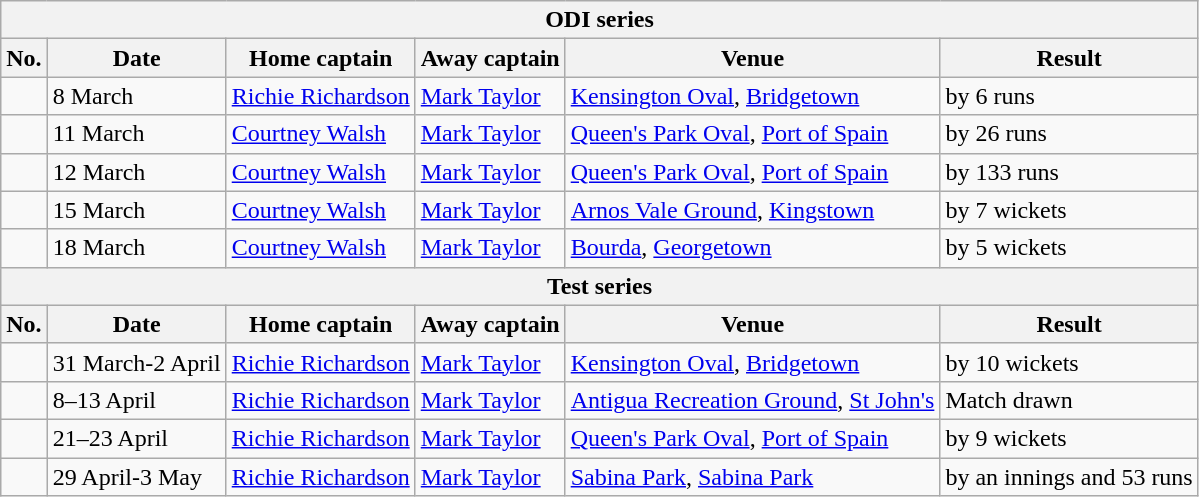<table class="wikitable">
<tr>
<th colspan="9">ODI series</th>
</tr>
<tr>
<th>No.</th>
<th>Date</th>
<th>Home captain</th>
<th>Away captain</th>
<th>Venue</th>
<th>Result</th>
</tr>
<tr>
<td></td>
<td>8 March</td>
<td><a href='#'>Richie Richardson</a></td>
<td><a href='#'>Mark Taylor</a></td>
<td><a href='#'>Kensington Oval</a>, <a href='#'>Bridgetown</a></td>
<td> by 6 runs</td>
</tr>
<tr>
<td></td>
<td>11 March</td>
<td><a href='#'>Courtney Walsh</a></td>
<td><a href='#'>Mark Taylor</a></td>
<td><a href='#'>Queen's Park Oval</a>, <a href='#'>Port of Spain</a></td>
<td> by 26 runs</td>
</tr>
<tr>
<td></td>
<td>12 March</td>
<td><a href='#'>Courtney Walsh</a></td>
<td><a href='#'>Mark Taylor</a></td>
<td><a href='#'>Queen's Park Oval</a>, <a href='#'>Port of Spain</a></td>
<td> by 133 runs</td>
</tr>
<tr>
<td></td>
<td>15 March</td>
<td><a href='#'>Courtney Walsh</a></td>
<td><a href='#'>Mark Taylor</a></td>
<td><a href='#'>Arnos Vale Ground</a>, <a href='#'>Kingstown</a></td>
<td> by 7 wickets</td>
</tr>
<tr>
<td></td>
<td>18 March</td>
<td><a href='#'>Courtney Walsh</a></td>
<td><a href='#'>Mark Taylor</a></td>
<td><a href='#'>Bourda</a>, <a href='#'>Georgetown</a></td>
<td> by 5 wickets</td>
</tr>
<tr>
<th colspan="9">Test series</th>
</tr>
<tr>
<th>No.</th>
<th>Date</th>
<th>Home captain</th>
<th>Away captain</th>
<th>Venue</th>
<th>Result</th>
</tr>
<tr>
<td></td>
<td>31 March-2 April</td>
<td><a href='#'>Richie Richardson</a></td>
<td><a href='#'>Mark Taylor</a></td>
<td><a href='#'>Kensington Oval</a>, <a href='#'>Bridgetown</a></td>
<td> by 10 wickets</td>
</tr>
<tr>
<td></td>
<td>8–13 April</td>
<td><a href='#'>Richie Richardson</a></td>
<td><a href='#'>Mark Taylor</a></td>
<td><a href='#'>Antigua Recreation Ground</a>, <a href='#'>St John's</a></td>
<td>Match drawn</td>
</tr>
<tr>
<td></td>
<td>21–23 April</td>
<td><a href='#'>Richie Richardson</a></td>
<td><a href='#'>Mark Taylor</a></td>
<td><a href='#'>Queen's Park Oval</a>, <a href='#'>Port of Spain</a></td>
<td> by 9 wickets</td>
</tr>
<tr>
<td></td>
<td>29 April-3 May</td>
<td><a href='#'>Richie Richardson</a></td>
<td><a href='#'>Mark Taylor</a></td>
<td><a href='#'>Sabina Park</a>, <a href='#'>Sabina Park</a></td>
<td> by an innings and 53 runs</td>
</tr>
</table>
